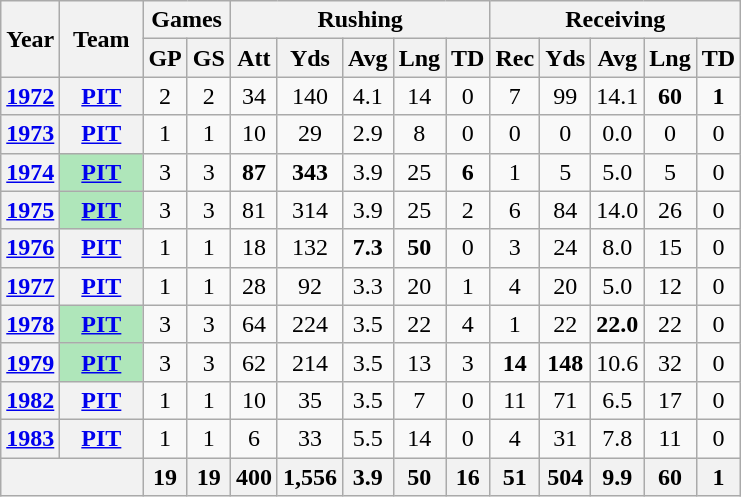<table class="wikitable" style="text-align:center;">
<tr>
<th rowspan="2">Year</th>
<th rowspan="2">Team</th>
<th colspan="2">Games</th>
<th colspan="5">Rushing</th>
<th colspan="5">Receiving</th>
</tr>
<tr>
<th>GP</th>
<th>GS</th>
<th>Att</th>
<th>Yds</th>
<th>Avg</th>
<th>Lng</th>
<th>TD</th>
<th>Rec</th>
<th>Yds</th>
<th>Avg</th>
<th>Lng</th>
<th>TD</th>
</tr>
<tr>
<th><a href='#'>1972</a></th>
<th><a href='#'>PIT</a></th>
<td>2</td>
<td>2</td>
<td>34</td>
<td>140</td>
<td>4.1</td>
<td>14</td>
<td>0</td>
<td>7</td>
<td>99</td>
<td>14.1</td>
<td><strong>60</strong></td>
<td><strong>1</strong></td>
</tr>
<tr>
<th><a href='#'>1973</a></th>
<th><a href='#'>PIT</a></th>
<td>1</td>
<td>1</td>
<td>10</td>
<td>29</td>
<td>2.9</td>
<td>8</td>
<td>0</td>
<td>0</td>
<td>0</td>
<td>0.0</td>
<td>0</td>
<td>0</td>
</tr>
<tr>
<th><a href='#'>1974</a></th>
<th style="background:#afe6ba; width:3em;"><a href='#'>PIT</a></th>
<td>3</td>
<td>3</td>
<td><strong>87</strong></td>
<td><strong>343</strong></td>
<td>3.9</td>
<td>25</td>
<td><strong>6</strong></td>
<td>1</td>
<td>5</td>
<td>5.0</td>
<td>5</td>
<td>0</td>
</tr>
<tr>
<th><a href='#'>1975</a></th>
<th style="background:#afe6ba; width:3em;"><a href='#'>PIT</a></th>
<td>3</td>
<td>3</td>
<td>81</td>
<td>314</td>
<td>3.9</td>
<td>25</td>
<td>2</td>
<td>6</td>
<td>84</td>
<td>14.0</td>
<td>26</td>
<td>0</td>
</tr>
<tr>
<th><a href='#'>1976</a></th>
<th><a href='#'>PIT</a></th>
<td>1</td>
<td>1</td>
<td>18</td>
<td>132</td>
<td><strong>7.3</strong></td>
<td><strong>50</strong></td>
<td>0</td>
<td>3</td>
<td>24</td>
<td>8.0</td>
<td>15</td>
<td>0</td>
</tr>
<tr>
<th><a href='#'>1977</a></th>
<th><a href='#'>PIT</a></th>
<td>1</td>
<td>1</td>
<td>28</td>
<td>92</td>
<td>3.3</td>
<td>20</td>
<td>1</td>
<td>4</td>
<td>20</td>
<td>5.0</td>
<td>12</td>
<td>0</td>
</tr>
<tr>
<th><a href='#'>1978</a></th>
<th style="background:#afe6ba; width:3em;"><a href='#'>PIT</a></th>
<td>3</td>
<td>3</td>
<td>64</td>
<td>224</td>
<td>3.5</td>
<td>22</td>
<td>4</td>
<td>1</td>
<td>22</td>
<td><strong>22.0</strong></td>
<td>22</td>
<td>0</td>
</tr>
<tr>
<th><a href='#'>1979</a></th>
<th style="background:#afe6ba; width:3em;"><a href='#'>PIT</a></th>
<td>3</td>
<td>3</td>
<td>62</td>
<td>214</td>
<td>3.5</td>
<td>13</td>
<td>3</td>
<td><strong>14</strong></td>
<td><strong>148</strong></td>
<td>10.6</td>
<td>32</td>
<td>0</td>
</tr>
<tr>
<th><a href='#'>1982</a></th>
<th><a href='#'>PIT</a></th>
<td>1</td>
<td>1</td>
<td>10</td>
<td>35</td>
<td>3.5</td>
<td>7</td>
<td>0</td>
<td>11</td>
<td>71</td>
<td>6.5</td>
<td>17</td>
<td>0</td>
</tr>
<tr>
<th><a href='#'>1983</a></th>
<th><a href='#'>PIT</a></th>
<td>1</td>
<td>1</td>
<td>6</td>
<td>33</td>
<td>5.5</td>
<td>14</td>
<td>0</td>
<td>4</td>
<td>31</td>
<td>7.8</td>
<td>11</td>
<td>0</td>
</tr>
<tr>
<th colspan="2"></th>
<th>19</th>
<th>19</th>
<th>400</th>
<th>1,556</th>
<th>3.9</th>
<th>50</th>
<th>16</th>
<th>51</th>
<th>504</th>
<th>9.9</th>
<th>60</th>
<th>1</th>
</tr>
</table>
